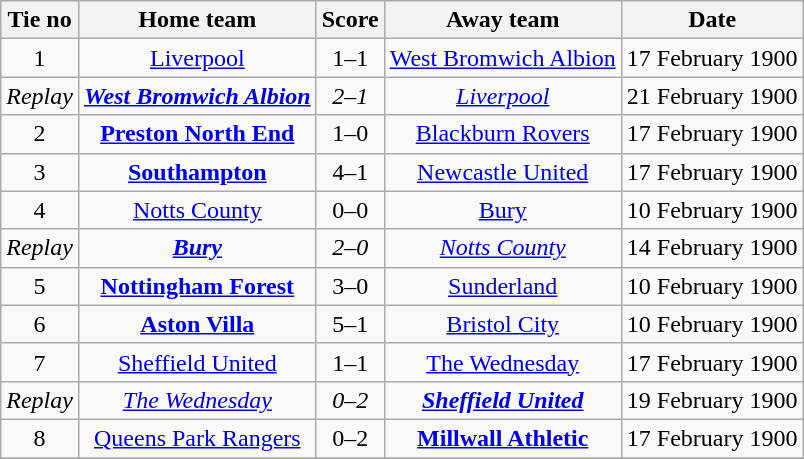<table class="wikitable" style="text-align: center">
<tr>
<th>Tie no</th>
<th>Home team</th>
<th>Score</th>
<th>Away team</th>
<th>Date</th>
</tr>
<tr>
<td>1</td>
<td><a href='#'>Liverpool</a></td>
<td>1–1</td>
<td><a href='#'>West Bromwich Albion</a></td>
<td>17 February 1900</td>
</tr>
<tr>
<td><em>Replay</em></td>
<td><strong><em><a href='#'>West Bromwich Albion</a></em></strong></td>
<td><em>2–1</em></td>
<td><em><a href='#'>Liverpool</a></em></td>
<td>21 February 1900</td>
</tr>
<tr>
<td>2</td>
<td><strong><a href='#'>Preston North End</a></strong></td>
<td>1–0</td>
<td><a href='#'>Blackburn Rovers</a></td>
<td>17 February 1900</td>
</tr>
<tr>
<td>3</td>
<td><strong><a href='#'>Southampton</a></strong></td>
<td>4–1</td>
<td><a href='#'>Newcastle United</a></td>
<td>17 February 1900</td>
</tr>
<tr>
<td>4</td>
<td><a href='#'>Notts County</a></td>
<td>0–0</td>
<td><a href='#'>Bury</a></td>
<td>10 February 1900</td>
</tr>
<tr>
<td><em>Replay</em></td>
<td><strong><em><a href='#'>Bury</a></em></strong></td>
<td><em>2–0</em></td>
<td><em><a href='#'>Notts County</a></em></td>
<td>14 February 1900</td>
</tr>
<tr>
<td>5</td>
<td><strong><a href='#'>Nottingham Forest</a></strong></td>
<td>3–0</td>
<td><a href='#'>Sunderland</a></td>
<td>10 February 1900</td>
</tr>
<tr>
<td>6</td>
<td><strong><a href='#'>Aston Villa</a></strong></td>
<td>5–1</td>
<td><a href='#'>Bristol City</a></td>
<td>10 February 1900</td>
</tr>
<tr>
<td>7</td>
<td><a href='#'>Sheffield United</a></td>
<td>1–1</td>
<td><a href='#'>The Wednesday</a></td>
<td>17 February 1900</td>
</tr>
<tr>
<td><em>Replay</em></td>
<td><em><a href='#'>The Wednesday</a></em></td>
<td><em>0–2</em></td>
<td><strong><em><a href='#'>Sheffield United</a></em></strong></td>
<td>19 February 1900</td>
</tr>
<tr>
<td>8</td>
<td><a href='#'>Queens Park Rangers</a></td>
<td>0–2</td>
<td><strong><a href='#'>Millwall Athletic</a></strong></td>
<td>17 February 1900</td>
</tr>
<tr>
</tr>
</table>
